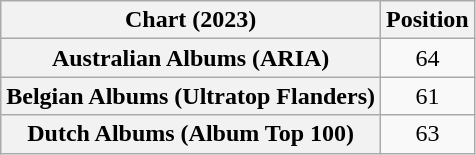<table class="wikitable sortable plainrowheaders" style="text-align:center">
<tr>
<th scope="col">Chart (2023)</th>
<th scope="col">Position</th>
</tr>
<tr>
<th scope="row">Australian Albums (ARIA)</th>
<td>64</td>
</tr>
<tr>
<th scope="row">Belgian Albums (Ultratop Flanders)</th>
<td>61</td>
</tr>
<tr>
<th scope="row">Dutch Albums (Album Top 100)</th>
<td>63</td>
</tr>
</table>
